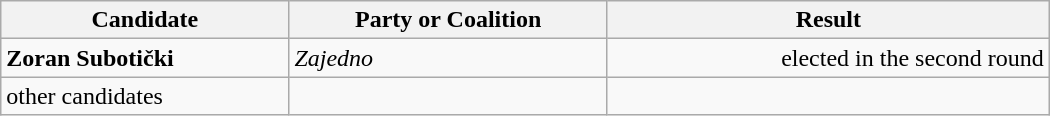<table style="width:700px;" class="wikitable">
<tr>
<th>Candidate</th>
<th>Party or Coalition</th>
<th>Result</th>
</tr>
<tr>
<td align="left"><strong>Zoran Subotički</strong></td>
<td align="left"><em>Zajedno</em></td>
<td align="right">elected in the second round</td>
</tr>
<tr>
<td align="left">other candidates</td>
<td align="left"></td>
<td align="right"></td>
</tr>
</table>
